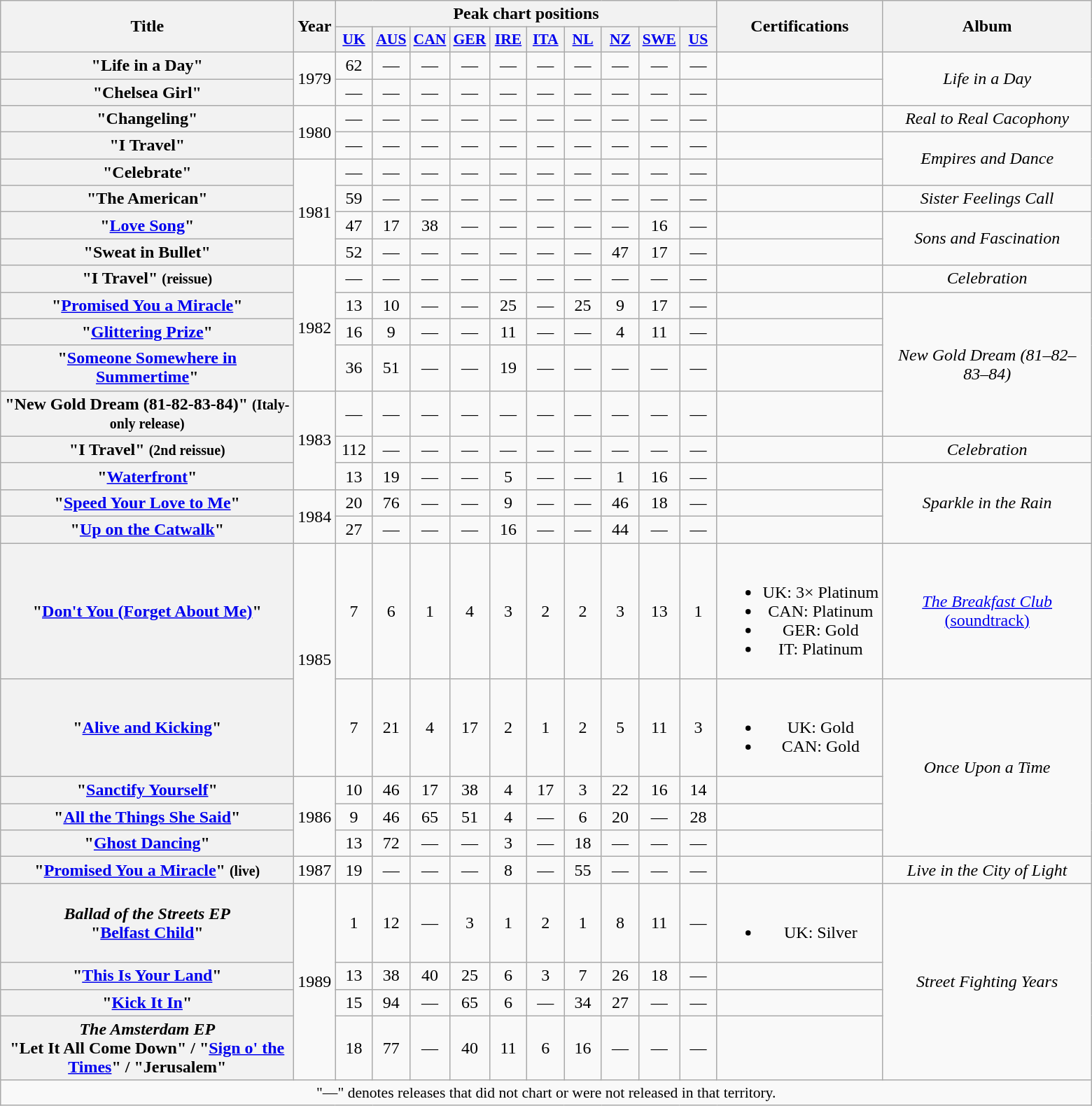<table class="wikitable plainrowheaders" style="text-align:center;">
<tr>
<th rowspan="2" scope="col" style="width:17em;">Title</th>
<th rowspan="2" scope="col" style="width:2em;">Year</th>
<th colspan="10">Peak chart positions</th>
<th rowspan="2">Certifications</th>
<th rowspan="2" style="width:12em;">Album</th>
</tr>
<tr>
<th scope="col" style="width:2em;font-size:90%;"><a href='#'>UK</a><br></th>
<th scope="col" style="width:2em;font-size:90%;"><a href='#'>AUS</a><br></th>
<th scope="col" style="width:2em;font-size:90%;"><a href='#'>CAN</a><br></th>
<th scope="col" style="width:2em;font-size:90%;"><a href='#'>GER</a><br></th>
<th scope="col" style="width:2em;font-size:90%;"><a href='#'>IRE</a><br></th>
<th scope="col" style="width:2em;font-size:90%;"><a href='#'>ITA</a><br></th>
<th scope="col" style="width:2em;font-size:90%;"><a href='#'>NL</a><br></th>
<th scope="col" style="width:2em;font-size:90%;"><a href='#'>NZ</a><br></th>
<th scope="col" style="width:2em;font-size:90%;"><a href='#'>SWE</a><br></th>
<th scope="col" style="width:2em;font-size:90%;"><a href='#'>US</a><br></th>
</tr>
<tr>
<th scope="row">"Life in a Day"</th>
<td rowspan="2">1979</td>
<td>62</td>
<td>—</td>
<td>—</td>
<td>—</td>
<td>—</td>
<td>—</td>
<td>—</td>
<td>—</td>
<td>—</td>
<td>—</td>
<td></td>
<td rowspan="2"><em>Life in a Day</em></td>
</tr>
<tr>
<th scope="row">"Chelsea Girl"</th>
<td>—</td>
<td>—</td>
<td>—</td>
<td>—</td>
<td>—</td>
<td>—</td>
<td>—</td>
<td>—</td>
<td>—</td>
<td>—</td>
<td></td>
</tr>
<tr>
<th scope="row">"Changeling"</th>
<td rowspan="2">1980</td>
<td>—</td>
<td>—</td>
<td>—</td>
<td>—</td>
<td>—</td>
<td>—</td>
<td>—</td>
<td>—</td>
<td>—</td>
<td>—</td>
<td></td>
<td><em>Real to Real Cacophony</em></td>
</tr>
<tr>
<th scope="row">"I Travel"</th>
<td>—</td>
<td>—</td>
<td>—</td>
<td>—</td>
<td>—</td>
<td>—</td>
<td>—</td>
<td>—</td>
<td>—</td>
<td>—</td>
<td></td>
<td rowspan="2"><em>Empires and Dance</em></td>
</tr>
<tr>
<th scope="row">"Celebrate"</th>
<td rowspan="4">1981</td>
<td>—</td>
<td>—</td>
<td>—</td>
<td>—</td>
<td>—</td>
<td>—</td>
<td>—</td>
<td>—</td>
<td>—</td>
<td>—</td>
<td></td>
</tr>
<tr>
<th scope="row">"The American"</th>
<td>59</td>
<td>—</td>
<td>—</td>
<td>—</td>
<td>—</td>
<td>—</td>
<td>—</td>
<td>—</td>
<td>—</td>
<td>—<br></td>
<td></td>
<td><em>Sister Feelings Call</em></td>
</tr>
<tr>
<th scope="row">"<a href='#'>Love Song</a>"</th>
<td>47</td>
<td>17</td>
<td>38</td>
<td>—</td>
<td>—</td>
<td>—</td>
<td>—</td>
<td>—</td>
<td>16</td>
<td>—</td>
<td></td>
<td rowspan="2"><em>Sons and Fascination</em></td>
</tr>
<tr>
<th scope="row">"Sweat in Bullet"</th>
<td>52</td>
<td>—</td>
<td>—</td>
<td>—</td>
<td>—</td>
<td>—</td>
<td>—</td>
<td>47</td>
<td>17</td>
<td>—</td>
<td></td>
</tr>
<tr>
<th scope="row">"I Travel" <small>(reissue)</small></th>
<td rowspan="4">1982</td>
<td>—</td>
<td>—</td>
<td>—</td>
<td>—</td>
<td>—</td>
<td>—</td>
<td>—</td>
<td>—</td>
<td>—</td>
<td>—<br></td>
<td></td>
<td><em>Celebration</em></td>
</tr>
<tr>
<th scope="row">"<a href='#'>Promised You a Miracle</a>"</th>
<td>13</td>
<td>10</td>
<td>—</td>
<td>—</td>
<td>25</td>
<td>—</td>
<td>25</td>
<td>9</td>
<td>17</td>
<td>—<br></td>
<td></td>
<td rowspan="4"><em>New Gold Dream (81–82–83–84)</em></td>
</tr>
<tr>
<th scope="row">"<a href='#'>Glittering Prize</a>"</th>
<td>16</td>
<td>9</td>
<td>—</td>
<td>—</td>
<td>11</td>
<td>—</td>
<td>—</td>
<td>4</td>
<td>11</td>
<td>—</td>
<td></td>
</tr>
<tr>
<th scope="row">"<a href='#'>Someone Somewhere in Summertime</a>"</th>
<td>36</td>
<td>51</td>
<td>—</td>
<td>—</td>
<td>19</td>
<td>—</td>
<td>—</td>
<td>—</td>
<td>—</td>
<td>—</td>
<td></td>
</tr>
<tr>
<th scope="row">"New Gold Dream (81-82-83-84)" <small>(Italy-only release)</small></th>
<td rowspan="3">1983</td>
<td>—</td>
<td>—</td>
<td>—</td>
<td>—</td>
<td>—</td>
<td>—</td>
<td>—</td>
<td>—</td>
<td>—</td>
<td>—</td>
<td></td>
</tr>
<tr>
<th scope="row">"I Travel" <small>(2nd reissue)</small></th>
<td>112</td>
<td>—</td>
<td>—</td>
<td>—</td>
<td>—</td>
<td>—</td>
<td>—</td>
<td>—</td>
<td>—</td>
<td>—</td>
<td></td>
<td><em>Celebration</em></td>
</tr>
<tr>
<th scope="row">"<a href='#'>Waterfront</a>"</th>
<td>13</td>
<td>19</td>
<td>—</td>
<td>—</td>
<td>5</td>
<td>—</td>
<td>—</td>
<td>1</td>
<td>16</td>
<td>—</td>
<td></td>
<td rowspan="3"><em>Sparkle in the Rain</em></td>
</tr>
<tr>
<th scope="row">"<a href='#'>Speed Your Love to Me</a>"</th>
<td rowspan="2">1984</td>
<td>20</td>
<td>76</td>
<td>—</td>
<td>—</td>
<td>9</td>
<td>—</td>
<td>—</td>
<td>46</td>
<td>18</td>
<td>—</td>
<td></td>
</tr>
<tr>
<th scope="row">"<a href='#'>Up on the Catwalk</a>"</th>
<td>27</td>
<td>—</td>
<td>—</td>
<td>—</td>
<td>16</td>
<td>—</td>
<td>—</td>
<td>44</td>
<td>—</td>
<td>—</td>
<td></td>
</tr>
<tr>
<th scope="row">"<a href='#'>Don't You (Forget About Me)</a>"</th>
<td rowspan="2">1985</td>
<td>7</td>
<td>6</td>
<td>1</td>
<td>4</td>
<td>3</td>
<td>2</td>
<td>2</td>
<td>3</td>
<td>13</td>
<td>1</td>
<td><br><ul><li>UK: 3× Platinum</li><li>CAN: Platinum</li><li>GER: Gold</li><li>IT: Platinum</li></ul></td>
<td><a href='#'><em>The Breakfast Club</em> (soundtrack)</a></td>
</tr>
<tr>
<th scope="row">"<a href='#'>Alive and Kicking</a>"</th>
<td>7</td>
<td>21</td>
<td>4</td>
<td>17</td>
<td>2</td>
<td>1</td>
<td>2</td>
<td>5</td>
<td>11</td>
<td>3</td>
<td><br><ul><li>UK: Gold</li><li>CAN: Gold</li></ul></td>
<td rowspan="4"><em>Once Upon a Time</em></td>
</tr>
<tr>
<th scope="row">"<a href='#'>Sanctify Yourself</a>"</th>
<td rowspan="3">1986</td>
<td>10</td>
<td>46</td>
<td>17</td>
<td>38</td>
<td>4</td>
<td>17</td>
<td>3</td>
<td>22</td>
<td>16</td>
<td>14</td>
<td></td>
</tr>
<tr>
<th scope="row">"<a href='#'>All the Things She Said</a>"</th>
<td>9</td>
<td>46</td>
<td>65</td>
<td>51</td>
<td>4</td>
<td>—</td>
<td>6</td>
<td>20</td>
<td>—</td>
<td>28</td>
<td></td>
</tr>
<tr>
<th scope="row">"<a href='#'>Ghost Dancing</a>"</th>
<td>13</td>
<td>72</td>
<td>—</td>
<td>—</td>
<td>3</td>
<td>—</td>
<td>18</td>
<td>—</td>
<td>—</td>
<td>—</td>
<td></td>
</tr>
<tr>
<th scope="row">"<a href='#'>Promised You a Miracle</a>" <small>(live)</small></th>
<td>1987</td>
<td>19</td>
<td>—</td>
<td>—</td>
<td>—</td>
<td>8</td>
<td>—</td>
<td>55</td>
<td>—</td>
<td>—</td>
<td>—</td>
<td></td>
<td><em>Live in the City of Light</em></td>
</tr>
<tr>
<th scope="row"><em>Ballad of the Streets EP</em><br>"<a href='#'>Belfast Child</a>"</th>
<td rowspan="4">1989</td>
<td>1</td>
<td>12</td>
<td>—</td>
<td>3</td>
<td>1</td>
<td>2</td>
<td>1</td>
<td>8</td>
<td>11</td>
<td>—</td>
<td><br><ul><li>UK: Silver</li></ul></td>
<td rowspan="4"><em>Street Fighting Years</em></td>
</tr>
<tr>
<th scope="row">"<a href='#'>This Is Your Land</a>"</th>
<td>13</td>
<td>38</td>
<td>40</td>
<td>25</td>
<td>6</td>
<td>3</td>
<td>7</td>
<td>26</td>
<td>18</td>
<td>—<br></td>
<td></td>
</tr>
<tr>
<th scope="row">"<a href='#'>Kick It In</a>"</th>
<td>15</td>
<td>94</td>
<td>—</td>
<td>65</td>
<td>6</td>
<td>—</td>
<td>34</td>
<td>27</td>
<td>—</td>
<td>—</td>
<td></td>
</tr>
<tr>
<th scope="row"><em>The Amsterdam EP</em><br>"Let It All Come Down" / "<a href='#'>Sign o' the Times</a>" / "Jerusalem"</th>
<td>18</td>
<td>77</td>
<td>—</td>
<td>40</td>
<td>11</td>
<td>6</td>
<td>16</td>
<td>—</td>
<td>—</td>
<td>—</td>
<td></td>
</tr>
<tr>
<td colspan="14" style="font-size:90%">"—" denotes releases that did not chart or were not released in that territory.</td>
</tr>
</table>
